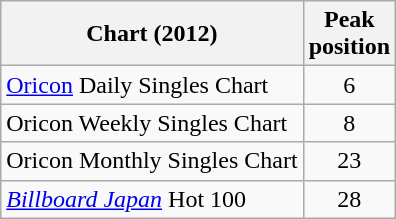<table class="wikitable sortable" border="1">
<tr>
<th>Chart (2012)</th>
<th>Peak<br>position</th>
</tr>
<tr>
<td><a href='#'>Oricon</a> Daily Singles Chart</td>
<td style="text-align:center;">6</td>
</tr>
<tr>
<td>Oricon Weekly Singles Chart</td>
<td style="text-align:center;">8</td>
</tr>
<tr>
<td>Oricon Monthly Singles Chart</td>
<td style="text-align:center;">23</td>
</tr>
<tr>
<td><em><a href='#'>Billboard Japan</a></em> Hot 100</td>
<td style="text-align:center;">28</td>
</tr>
</table>
